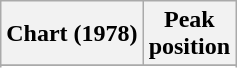<table class="wikitable plainrowheaders sortable" style="text-align:center;">
<tr>
<th scope="col">Chart (1978)</th>
<th scope="col">Peak<br>position</th>
</tr>
<tr>
</tr>
<tr>
</tr>
</table>
